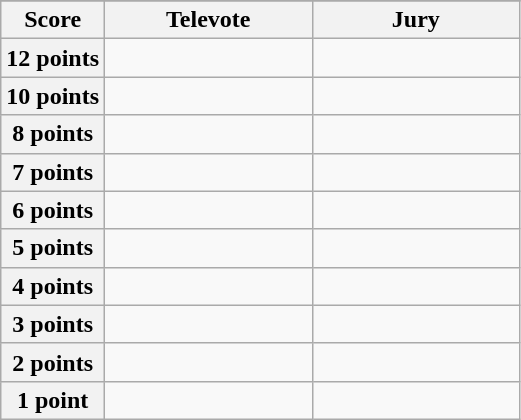<table class="wikitable">
<tr>
</tr>
<tr>
<th scope="col" width="20%">Score</th>
<th scope="col" width="40%">Televote</th>
<th scope="col" width="40%">Jury</th>
</tr>
<tr>
<th scope="row">12 points</th>
<td></td>
<td></td>
</tr>
<tr>
<th scope="row">10 points</th>
<td></td>
<td></td>
</tr>
<tr>
<th scope="row">8 points</th>
<td></td>
<td></td>
</tr>
<tr>
<th scope="row">7 points</th>
<td></td>
<td></td>
</tr>
<tr>
<th scope="row">6 points</th>
<td></td>
<td></td>
</tr>
<tr>
<th scope="row">5 points</th>
<td></td>
<td></td>
</tr>
<tr>
<th scope="row">4 points</th>
<td></td>
<td></td>
</tr>
<tr>
<th scope="row">3 points</th>
<td></td>
<td></td>
</tr>
<tr>
<th scope="row">2 points</th>
<td></td>
<td></td>
</tr>
<tr>
<th scope="row">1 point</th>
<td></td>
<td></td>
</tr>
</table>
